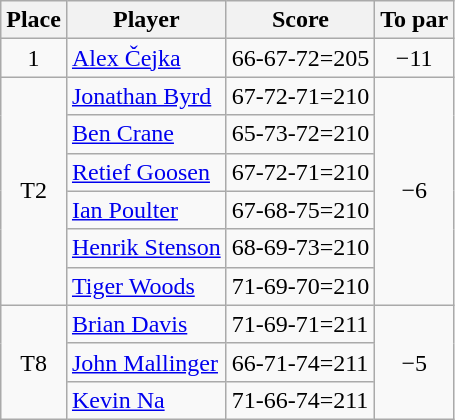<table class="wikitable">
<tr>
<th>Place</th>
<th>Player</th>
<th>Score</th>
<th>To par</th>
</tr>
<tr>
<td align="center">1</td>
<td> <a href='#'>Alex Čejka</a></td>
<td>66-67-72=205</td>
<td align=center>−11</td>
</tr>
<tr>
<td rowspan="6" align="center">T2</td>
<td> <a href='#'>Jonathan Byrd</a></td>
<td>67-72-71=210</td>
<td rowspan="6" align=center>−6</td>
</tr>
<tr>
<td> <a href='#'>Ben Crane</a></td>
<td>65-73-72=210</td>
</tr>
<tr>
<td> <a href='#'>Retief Goosen</a></td>
<td>67-72-71=210</td>
</tr>
<tr>
<td> <a href='#'>Ian Poulter</a></td>
<td>67-68-75=210</td>
</tr>
<tr>
<td> <a href='#'>Henrik Stenson</a></td>
<td>68-69-73=210</td>
</tr>
<tr>
<td> <a href='#'>Tiger Woods</a></td>
<td>71-69-70=210</td>
</tr>
<tr>
<td rowspan="3" align="center">T8</td>
<td> <a href='#'>Brian Davis</a></td>
<td>71-69-71=211</td>
<td rowspan="3" align=center>−5</td>
</tr>
<tr>
<td> <a href='#'>John Mallinger</a></td>
<td>66-71-74=211</td>
</tr>
<tr>
<td> <a href='#'>Kevin Na</a></td>
<td>71-66-74=211</td>
</tr>
</table>
